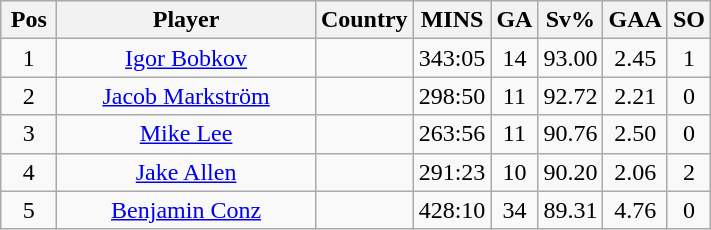<table class="wikitable sortable" style="text-align: center;">
<tr>
<th width=30>Pos</th>
<th width=165>Player</th>
<th>Country</th>
<th width=20>MINS</th>
<th width=20>GA</th>
<th width=20>Sv%</th>
<th width=20>GAA</th>
<th width=20>SO</th>
</tr>
<tr>
<td>1</td>
<td><a href='#'>Igor Bobkov</a></td>
<td></td>
<td>343:05</td>
<td>14</td>
<td>93.00</td>
<td>2.45</td>
<td>1</td>
</tr>
<tr>
<td>2</td>
<td><a href='#'>Jacob Markström</a></td>
<td></td>
<td>298:50</td>
<td>11</td>
<td>92.72</td>
<td>2.21</td>
<td>0</td>
</tr>
<tr>
<td>3</td>
<td><a href='#'>Mike Lee</a></td>
<td></td>
<td>263:56</td>
<td>11</td>
<td>90.76</td>
<td>2.50</td>
<td>0</td>
</tr>
<tr>
<td>4</td>
<td><a href='#'>Jake Allen</a></td>
<td></td>
<td>291:23</td>
<td>10</td>
<td>90.20</td>
<td>2.06</td>
<td>2</td>
</tr>
<tr>
<td>5</td>
<td><a href='#'>Benjamin Conz</a></td>
<td></td>
<td>428:10</td>
<td>34</td>
<td>89.31</td>
<td>4.76</td>
<td>0</td>
</tr>
</table>
